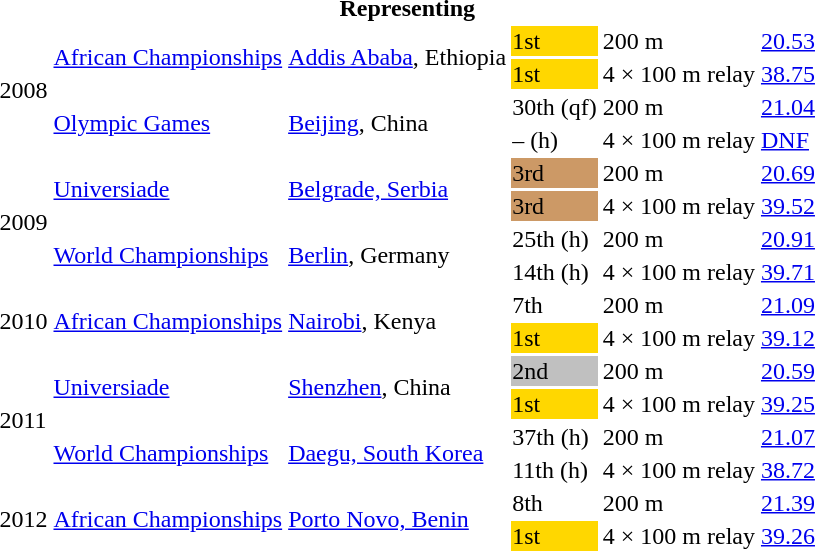<table>
<tr>
<th colspan="6">Representing </th>
</tr>
<tr>
<td rowspan=4>2008</td>
<td rowspan=2><a href='#'>African Championships</a></td>
<td rowspan=2><a href='#'>Addis Ababa</a>, Ethiopia</td>
<td bgcolor="gold">1st</td>
<td>200 m</td>
<td><a href='#'>20.53</a></td>
</tr>
<tr>
<td bgcolor="gold">1st</td>
<td>4 × 100 m relay</td>
<td><a href='#'>38.75</a></td>
</tr>
<tr>
<td rowspan=2><a href='#'>Olympic Games</a></td>
<td rowspan=2><a href='#'>Beijing</a>, China</td>
<td>30th (qf)</td>
<td>200 m</td>
<td><a href='#'>21.04</a></td>
</tr>
<tr>
<td>– (h)</td>
<td>4 × 100 m relay</td>
<td><a href='#'>DNF</a></td>
</tr>
<tr>
<td rowspan=4>2009</td>
<td rowspan=2><a href='#'>Universiade</a></td>
<td rowspan=2><a href='#'>Belgrade, Serbia</a></td>
<td bgcolor="cc9966">3rd</td>
<td>200 m</td>
<td><a href='#'>20.69</a></td>
</tr>
<tr>
<td bgcolor="cc9966">3rd</td>
<td>4 × 100 m relay</td>
<td><a href='#'>39.52</a></td>
</tr>
<tr>
<td rowspan=2><a href='#'>World Championships</a></td>
<td rowspan=2><a href='#'>Berlin</a>, Germany</td>
<td>25th (h)</td>
<td>200 m</td>
<td><a href='#'>20.91</a></td>
</tr>
<tr>
<td>14th (h)</td>
<td>4 × 100 m relay</td>
<td><a href='#'>39.71</a></td>
</tr>
<tr>
<td rowspan=2>2010</td>
<td rowspan=2><a href='#'>African Championships</a></td>
<td rowspan=2><a href='#'>Nairobi</a>, Kenya</td>
<td>7th</td>
<td>200 m</td>
<td><a href='#'>21.09</a></td>
</tr>
<tr>
<td bgcolor="gold">1st</td>
<td>4 × 100 m relay</td>
<td><a href='#'>39.12</a></td>
</tr>
<tr>
<td rowspan=4>2011</td>
<td rowspan=2><a href='#'>Universiade</a></td>
<td rowspan=2><a href='#'>Shenzhen</a>, China</td>
<td bgcolor="silver">2nd</td>
<td>200 m</td>
<td><a href='#'>20.59</a></td>
</tr>
<tr>
<td bgcolor="gold">1st</td>
<td>4 × 100 m relay</td>
<td><a href='#'>39.25</a></td>
</tr>
<tr>
<td rowspan=2><a href='#'>World Championships</a></td>
<td rowspan=2><a href='#'>Daegu, South Korea</a></td>
<td>37th (h)</td>
<td>200 m</td>
<td><a href='#'>21.07</a></td>
</tr>
<tr>
<td>11th (h)</td>
<td>4 × 100 m relay</td>
<td><a href='#'>38.72</a></td>
</tr>
<tr>
<td rowspan=2>2012</td>
<td rowspan=2><a href='#'>African Championships</a></td>
<td rowspan=2><a href='#'>Porto Novo, Benin</a></td>
<td>8th</td>
<td>200 m</td>
<td><a href='#'>21.39</a></td>
</tr>
<tr>
<td bgcolor="gold">1st</td>
<td>4 × 100 m relay</td>
<td><a href='#'>39.26</a></td>
</tr>
</table>
